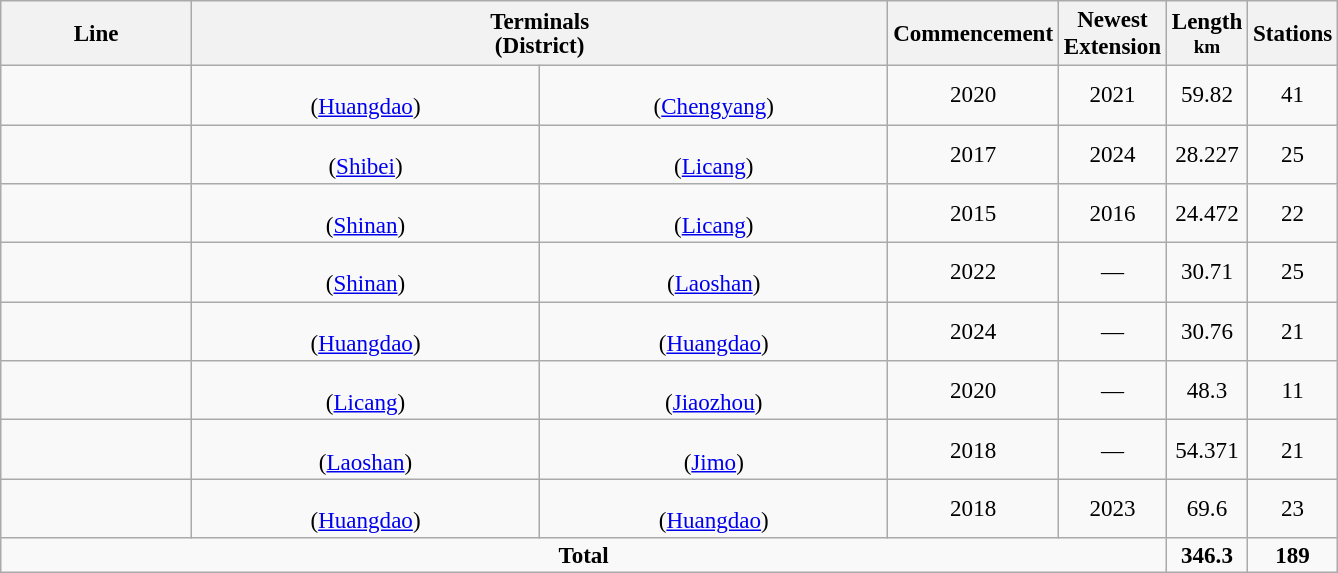<table class="wikitable sortable" style="cell-padding:1.5; font-size:96%; text-align:center;">
<tr>
<th data-sort-type="text"style="width:120px;">Line</th>
<th class="unsortable" colspan="2" style="width:450px; line-height:1.05">Terminals<br>(District)</th>
<th>Commencement</th>
<th>Newest<br>Extension</th>
<th style="line-height:1.05">Length<br><small>km</small></th>
<th style="line-height:1.05">Stations</th>
</tr>
<tr>
<td style="text-align:center; line-height:1.05"></td>
<td style="text-align:center; width:225px; line-height:1.05"><strong></strong><br>(<a href='#'>Huangdao</a>)</td>
<td style="text-align:center; width:225px; line-height:1.05"><strong></strong><br>(<a href='#'>Chengyang</a>)</td>
<td style="text-align:center; line-height:1.05">2020</td>
<td style="text-align:center; line-height:1.05">2021</td>
<td style="text-align:center; line-height:1.05">59.82</td>
<td style="text-align:center; line-height:1.05">41</td>
</tr>
<tr>
<td style="text-align:center; line-height:1.05"></td>
<td style="text-align:center; width:225px; line-height:1.05"><strong></strong><br>(<a href='#'>Shibei</a>)</td>
<td style="text-align:center; width:225px; line-height:1.05"><strong></strong><br>(<a href='#'>Licang</a>)</td>
<td style="text-align:center; line-height:1.05">2017</td>
<td style="text-align:center; line-height:1.05">2024</td>
<td style="text-align:center; line-height:1.05">28.227</td>
<td style="text-align:center; line-height:1.05">25</td>
</tr>
<tr>
<td style="text-align:center; line-height:1.05"></td>
<td style="text-align:center; width:225px; line-height:1.05"><strong></strong><br>(<a href='#'>Shinan</a>)</td>
<td style="text-align:center; width:225px; line-height:1.05"><strong></strong><br>(<a href='#'>Licang</a>)</td>
<td style="text-align:center; line-height:1.05">2015</td>
<td style="text-align:center; line-height:1.05">2016</td>
<td style="text-align:center; line-height:1.05">24.472</td>
<td style="text-align:center; line-height:1.05">22</td>
</tr>
<tr>
<td style="text-align:center; line-height:1.05"></td>
<td style="text-align:center; width:225px; line-height:1.05"><strong></strong><br>(<a href='#'>Shinan</a>)</td>
<td style="text-align:center; width:225px; line-height:1.05"><strong></strong><br>(<a href='#'>Laoshan</a>)</td>
<td style="text-align:center; line-height:1.05">2022</td>
<td style="text-align:center; line-height:1.05">—</td>
<td style="text-align:center; line-height:1.05">30.71</td>
<td style="text-align:center; line-height:1.05">25</td>
</tr>
<tr>
<td style="text-align:center; line-height:1.05"></td>
<td style="text-align:center; width:225px; line-height:1.05"><strong></strong><br>(<a href='#'>Huangdao</a>)</td>
<td style="text-align:center; width:225px; line-height:1.05"><strong></strong><br>(<a href='#'>Huangdao</a>)</td>
<td style="text-align:center; line-height:1.05">2024</td>
<td style="text-align:center; line-height:1.05">—</td>
<td style="text-align:center; line-height:1.05">30.76</td>
<td style="text-align:center; line-height:1.05">21</td>
</tr>
<tr>
<td style="text-align:center; line-height:1.05"></td>
<td style="text-align:center; width:225px; line-height:1.05"><strong></strong><br>(<a href='#'>Licang</a>)</td>
<td style="text-align:center; width:225px; line-height:1.05"><strong></strong><br>(<a href='#'>Jiaozhou</a>)</td>
<td style="text-align:center; line-height:1.05">2020</td>
<td style="text-align:center; line-height:1.05">—</td>
<td style="text-align:center; line-height:1.05">48.3</td>
<td style="text-align:center; line-height:1.05">11</td>
</tr>
<tr>
<td style="text-align:center; line-height:1.05"></td>
<td style="text-align:center; width:225px; line-height:1.05"><strong></strong><br>(<a href='#'>Laoshan</a>)</td>
<td style="text-align:center; width:225px; line-height:1.05"><strong></strong><br>(<a href='#'>Jimo</a>)</td>
<td style="text-align:center; line-height:1.05">2018</td>
<td style="text-align:center; line-height:1.05">—</td>
<td style="text-align:center; line-height:1.05">54.371</td>
<td style="text-align:center; line-height:1.05">21</td>
</tr>
<tr>
<td style="text-align:center; line-height:1.05"></td>
<td style="text-align:center; width:225px; line-height:1.05"><strong></strong><br>(<a href='#'>Huangdao</a>)</td>
<td style="text-align:center; width:225px; line-height:1.05"><strong></strong><br>(<a href='#'>Huangdao</a>)</td>
<td style="text-align:center; line-height:1.05">2018</td>
<td style="text-align:center; line-height:1.05">2023</td>
<td style="text-align:center; line-height:1.05">69.6</td>
<td style="text-align:center; line-height:1.05">23</td>
</tr>
<tr class="sortbottom">
<td style="text-align:center; line-height:1.05" colspan="5"><strong>Total</strong></td>
<td style="text-align:center; line-height:1.05"><strong>346.3</strong></td>
<td style="text-align:center; line-height:1.05"><strong>189</strong></td>
</tr>
</table>
